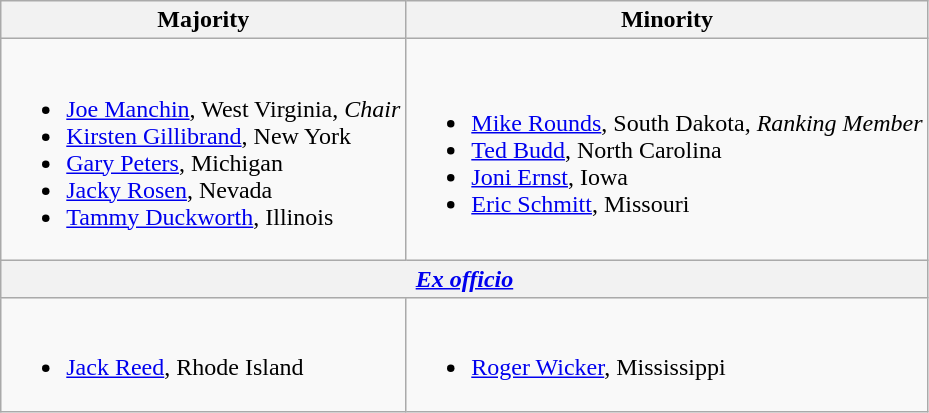<table class=wikitable>
<tr>
<th>Majority</th>
<th>Minority</th>
</tr>
<tr>
<td><br><ul><li><a href='#'>Joe Manchin</a>, West Virginia, <em>Chair</em></li><li><a href='#'>Kirsten Gillibrand</a>, New York</li><li><a href='#'>Gary Peters</a>, Michigan</li><li><a href='#'>Jacky Rosen</a>, Nevada</li><li><a href='#'>Tammy Duckworth</a>, Illinois</li></ul></td>
<td><br><ul><li><a href='#'>Mike Rounds</a>, South Dakota, <em>Ranking Member</em></li><li><a href='#'>Ted Budd</a>, North Carolina</li><li><a href='#'>Joni Ernst</a>, Iowa</li><li><a href='#'>Eric Schmitt</a>, Missouri</li></ul></td>
</tr>
<tr>
<th colspan=2><em><a href='#'>Ex officio</a></em></th>
</tr>
<tr>
<td><br><ul><li><a href='#'>Jack Reed</a>, Rhode Island</li></ul></td>
<td><br><ul><li><a href='#'>Roger Wicker</a>, Mississippi</li></ul></td>
</tr>
</table>
